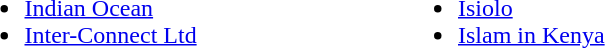<table width="580">
<tr>
<td width="45%"><br><ul><li><a href='#'>Indian Ocean</a></li><li><a href='#'>Inter-Connect Ltd</a></li></ul></td>
<td width="45%"><br><ul><li><a href='#'>Isiolo</a></li><li><a href='#'>Islam in Kenya</a></li></ul></td>
</tr>
</table>
